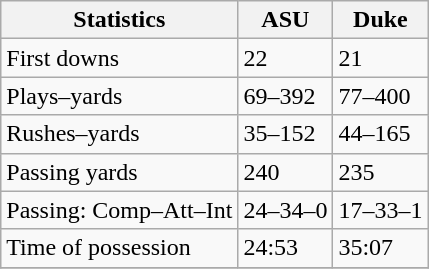<table class="wikitable">
<tr>
<th>Statistics</th>
<th>ASU</th>
<th>Duke</th>
</tr>
<tr>
<td>First downs</td>
<td>22</td>
<td>21</td>
</tr>
<tr>
<td>Plays–yards</td>
<td>69–392</td>
<td>77–400</td>
</tr>
<tr>
<td>Rushes–yards</td>
<td>35–152</td>
<td>44–165</td>
</tr>
<tr>
<td>Passing yards</td>
<td>240</td>
<td>235</td>
</tr>
<tr>
<td>Passing: Comp–Att–Int</td>
<td>24–34–0</td>
<td>17–33–1</td>
</tr>
<tr>
<td>Time of possession</td>
<td>24:53</td>
<td>35:07</td>
</tr>
<tr>
</tr>
</table>
